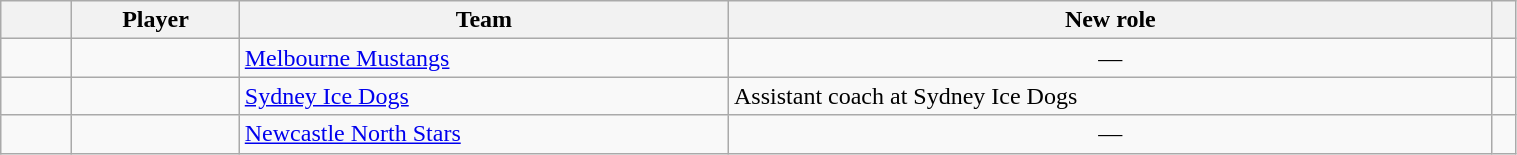<table class="sortable wikitable" width=80% font-size=90%>
<tr>
<th width=40></th>
<th>Player</th>
<th>Team</th>
<th>New role</th>
<th class="unsortable"></th>
</tr>
<tr>
<td align="center"></td>
<td></td>
<td><a href='#'>Melbourne Mustangs</a></td>
<td align="center">—</td>
<td></td>
</tr>
<tr>
<td align="center"></td>
<td></td>
<td><a href='#'>Sydney Ice Dogs</a></td>
<td>Assistant coach at Sydney Ice Dogs</td>
<td></td>
</tr>
<tr>
<td align="center"></td>
<td></td>
<td><a href='#'>Newcastle North Stars</a></td>
<td align="center">—</td>
<td></td>
</tr>
</table>
